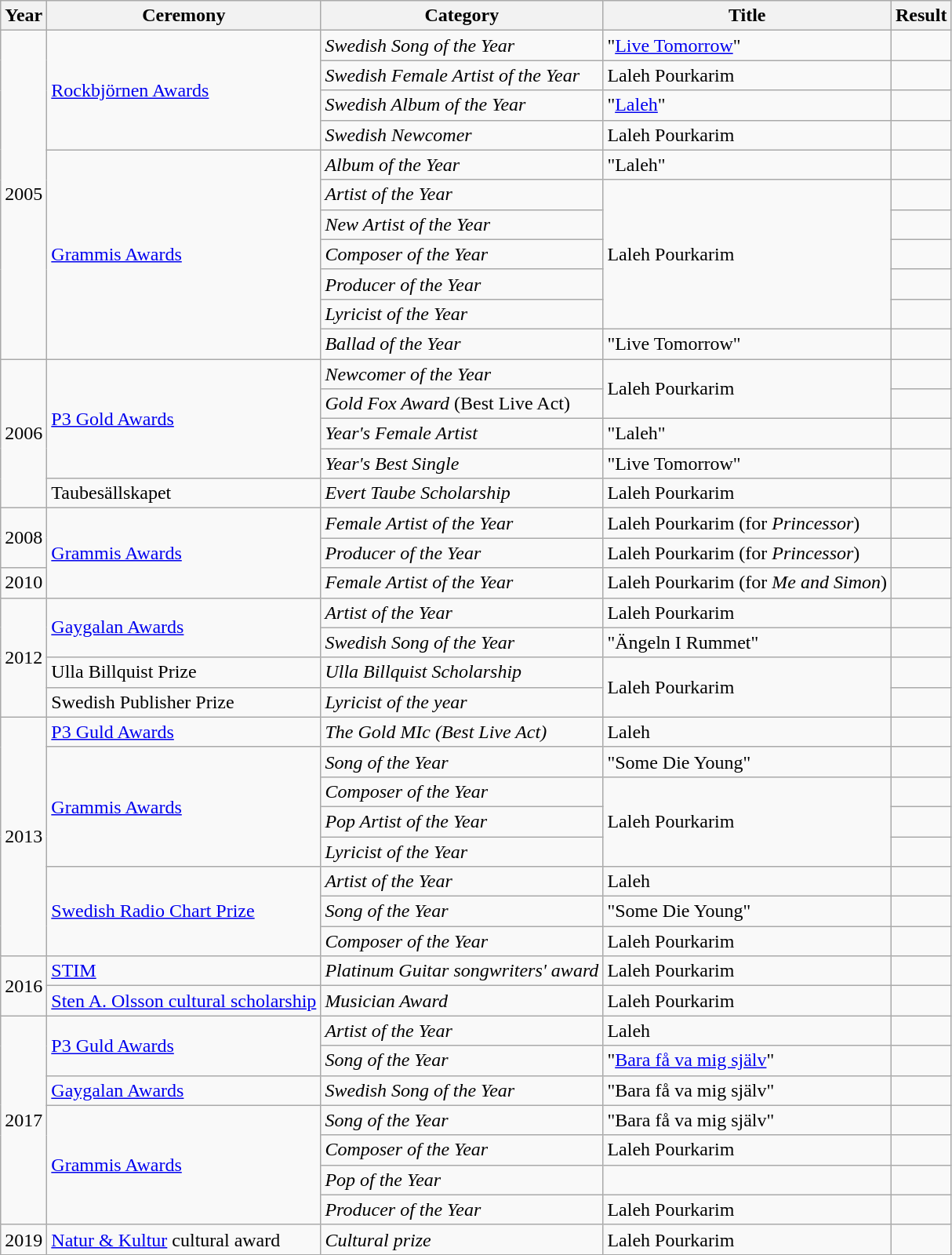<table class="wikitable">
<tr>
<th>Year</th>
<th>Ceremony</th>
<th>Category</th>
<th>Title</th>
<th>Result</th>
</tr>
<tr>
<td rowspan=11>2005</td>
<td rowspan=4><a href='#'>Rockbjörnen Awards</a></td>
<td><em>Swedish Song of the Year</em></td>
<td>"<a href='#'>Live Tomorrow</a>"</td>
<td></td>
</tr>
<tr>
<td><em>Swedish Female Artist of the Year</em></td>
<td>Laleh Pourkarim</td>
<td></td>
</tr>
<tr>
<td><em>Swedish Album of the Year</em></td>
<td>"<a href='#'>Laleh</a>"</td>
<td></td>
</tr>
<tr>
<td><em>Swedish Newcomer</em></td>
<td>Laleh Pourkarim</td>
<td></td>
</tr>
<tr>
<td rowspan=7><a href='#'>Grammis Awards</a></td>
<td><em>Album of the Year</em></td>
<td>"Laleh"</td>
<td></td>
</tr>
<tr>
<td><em>Artist of the Year</em></td>
<td rowspan="5">Laleh Pourkarim</td>
<td></td>
</tr>
<tr>
<td><em>New Artist of the Year</em></td>
<td></td>
</tr>
<tr>
<td><em>Composer of the Year</em></td>
<td></td>
</tr>
<tr>
<td><em>Producer of the Year</em></td>
<td></td>
</tr>
<tr>
<td><em>Lyricist of the Year</em></td>
<td></td>
</tr>
<tr>
<td><em>Ballad of the Year</em></td>
<td>"Live Tomorrow"</td>
<td></td>
</tr>
<tr>
<td rowspan=5>2006</td>
<td rowspan=4><a href='#'>P3 Gold Awards</a></td>
<td><em>Newcomer of the Year</em></td>
<td rowspan=2>Laleh Pourkarim</td>
<td></td>
</tr>
<tr>
<td><em>Gold Fox Award</em> (Best Live Act)</td>
<td></td>
</tr>
<tr>
<td><em>Year's Female Artist</em></td>
<td>"Laleh"</td>
<td></td>
</tr>
<tr>
<td><em>Year's Best Single</em></td>
<td>"Live Tomorrow"</td>
<td></td>
</tr>
<tr>
<td>Taubesällskapet</td>
<td><em>Evert Taube Scholarship</em></td>
<td>Laleh Pourkarim</td>
<td></td>
</tr>
<tr>
<td rowspan=2>2008</td>
<td rowspan=3><a href='#'>Grammis Awards</a></td>
<td><em>Female Artist of the Year</em></td>
<td>Laleh Pourkarim <span>(for <em>Princessor</em>)</span></td>
<td></td>
</tr>
<tr>
<td><em>Producer of the Year</em></td>
<td>Laleh Pourkarim <span>(for <em>Princessor</em>)</span></td>
<td></td>
</tr>
<tr>
<td>2010</td>
<td><em>Female Artist of the Year</em></td>
<td>Laleh Pourkarim <span>(for <em>Me and Simon</em>)</span></td>
<td></td>
</tr>
<tr>
<td rowspan=4>2012</td>
<td rowspan=2><a href='#'>Gaygalan Awards</a></td>
<td><em>Artist of the Year</em></td>
<td>Laleh Pourkarim</td>
<td></td>
</tr>
<tr>
<td><em>Swedish Song of the Year</em></td>
<td>"Ängeln I Rummet"</td>
<td></td>
</tr>
<tr>
<td>Ulla Billquist Prize</td>
<td><em>Ulla Billquist Scholarship</em></td>
<td rowspan=2>Laleh Pourkarim</td>
<td></td>
</tr>
<tr>
<td>Swedish Publisher Prize</td>
<td><em>Lyricist of the year</em></td>
<td></td>
</tr>
<tr>
<td rowspan=8>2013</td>
<td><a href='#'>P3 Guld Awards</a></td>
<td><em>The Gold MIc (Best Live Act)</em></td>
<td>Laleh</td>
<td></td>
</tr>
<tr>
<td rowspan=4><a href='#'>Grammis Awards</a></td>
<td><em>Song of the Year</em></td>
<td>"Some Die Young"</td>
<td></td>
</tr>
<tr>
<td><em>Composer of the Year</em></td>
<td rowspan="3">Laleh Pourkarim</td>
<td></td>
</tr>
<tr>
<td><em>Pop Artist of the Year</em></td>
<td></td>
</tr>
<tr>
<td><em>Lyricist of the Year</em></td>
<td></td>
</tr>
<tr>
<td rowspan=3><a href='#'>Swedish Radio Chart Prize</a></td>
<td><em>Artist of the Year</em></td>
<td>Laleh</td>
<td></td>
</tr>
<tr>
<td><em>Song of the Year</em></td>
<td>"Some Die Young"</td>
<td></td>
</tr>
<tr>
<td><em>Composer of the Year</em></td>
<td>Laleh Pourkarim</td>
<td></td>
</tr>
<tr>
<td rowspan="2">2016</td>
<td><a href='#'>STIM</a></td>
<td><em>Platinum Guitar songwriters' award</em></td>
<td>Laleh Pourkarim</td>
<td></td>
</tr>
<tr>
<td><a href='#'>Sten A. Olsson cultural scholarship</a></td>
<td><em>Musician Award</em></td>
<td>Laleh Pourkarim</td>
<td></td>
</tr>
<tr>
<td rowspan="7">2017</td>
<td rowspan="2"><a href='#'>P3 Guld Awards</a></td>
<td><em>Artist of the Year</em></td>
<td>Laleh</td>
<td></td>
</tr>
<tr>
<td><em>Song of the Year</em></td>
<td>"<a href='#'>Bara få va mig själv</a>"</td>
<td></td>
</tr>
<tr>
<td><a href='#'>Gaygalan Awards</a></td>
<td><em>Swedish Song of the Year</em></td>
<td>"Bara få va mig själv"</td>
<td></td>
</tr>
<tr>
<td rowspan="4"><a href='#'>Grammis Awards</a></td>
<td><em>Song of the Year</em></td>
<td>"Bara få va mig själv"</td>
<td></td>
</tr>
<tr>
<td><em>Composer of the Year</em></td>
<td>Laleh Pourkarim</td>
<td></td>
</tr>
<tr>
<td><em>Pop of the Year</em></td>
<td></td>
<td></td>
</tr>
<tr>
<td><em>Producer of the Year</em></td>
<td>Laleh Pourkarim</td>
<td></td>
</tr>
<tr>
<td>2019</td>
<td><a href='#'>Natur & Kultur</a> cultural award</td>
<td><em>Cultural prize</em></td>
<td>Laleh Pourkarim</td>
<td></td>
</tr>
<tr>
</tr>
</table>
